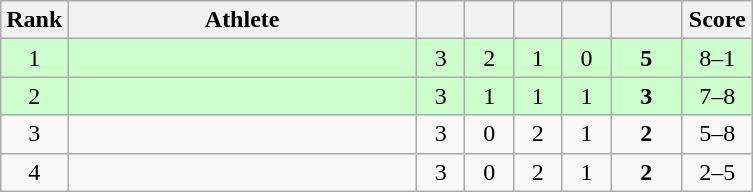<table class="wikitable" style="text-align: center;">
<tr>
<th width=25>Rank</th>
<th width=225>Athlete</th>
<th width=25></th>
<th width=25></th>
<th width=25></th>
<th width=25></th>
<th width=40></th>
<th width=40>Score</th>
</tr>
<tr bgcolor=ccffcc>
<td>1</td>
<td align=left></td>
<td>3</td>
<td>2</td>
<td>1</td>
<td>0</td>
<td><strong>5</strong></td>
<td>8–1</td>
</tr>
<tr bgcolor=ccffcc>
<td>2</td>
<td align=left></td>
<td>3</td>
<td>1</td>
<td>1</td>
<td>1</td>
<td><strong>3</strong></td>
<td>7–8</td>
</tr>
<tr>
<td>3</td>
<td align=left></td>
<td>3</td>
<td>0</td>
<td>2</td>
<td>1</td>
<td><strong>2</strong></td>
<td>5–8</td>
</tr>
<tr>
<td>4</td>
<td align=left></td>
<td>3</td>
<td>0</td>
<td>2</td>
<td>1</td>
<td><strong>2</strong></td>
<td>2–5</td>
</tr>
</table>
